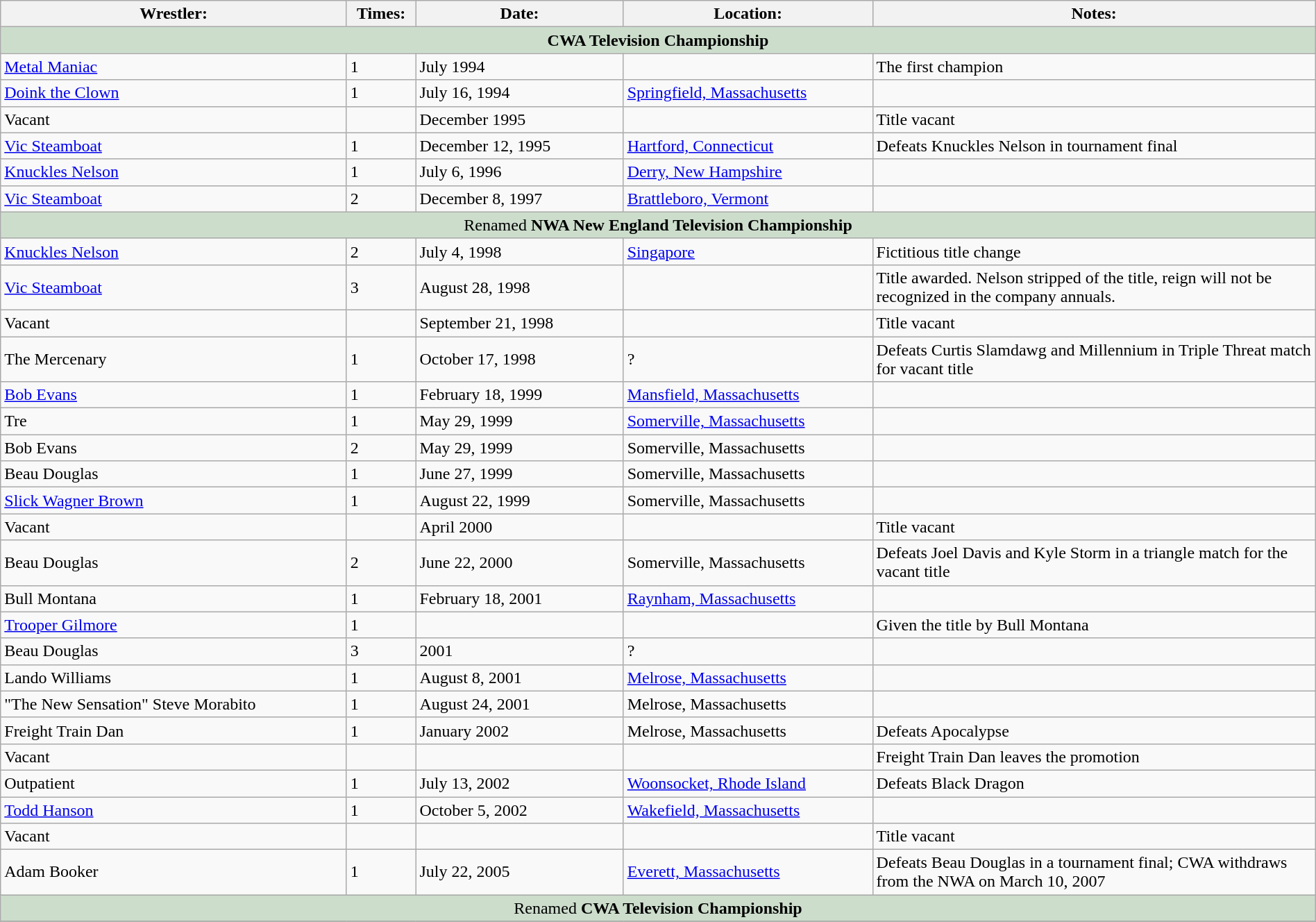<table class="wikitable" width=100%>
<tr>
<th width=25%>Wrestler:</th>
<th width=5%>Times:</th>
<th width=15%>Date:</th>
<th width=18%>Location:</th>
<th width=32%>Notes:</th>
</tr>
<tr>
<td colspan=5 style="background: #ccddcc;" align=center><strong>CWA Television Championship</strong></td>
</tr>
<tr>
<td><a href='#'>Metal Maniac</a></td>
<td>1</td>
<td>July 1994</td>
<td></td>
<td>The first champion</td>
</tr>
<tr>
<td><a href='#'>Doink the Clown</a></td>
<td>1</td>
<td>July 16, 1994</td>
<td><a href='#'>Springfield, Massachusetts</a></td>
<td></td>
</tr>
<tr>
<td>Vacant</td>
<td></td>
<td>December 1995</td>
<td></td>
<td>Title vacant</td>
</tr>
<tr>
<td><a href='#'>Vic Steamboat</a></td>
<td>1</td>
<td>December 12, 1995</td>
<td><a href='#'>Hartford, Connecticut</a></td>
<td>Defeats Knuckles Nelson in tournament final</td>
</tr>
<tr>
<td><a href='#'>Knuckles Nelson</a></td>
<td>1</td>
<td>July 6, 1996</td>
<td><a href='#'>Derry, New Hampshire</a></td>
<td></td>
</tr>
<tr>
<td><a href='#'>Vic Steamboat</a></td>
<td>2</td>
<td>December 8, 1997</td>
<td><a href='#'>Brattleboro, Vermont</a></td>
<td></td>
</tr>
<tr>
<td colspan=5 style="background: #ccddcc;" align=center>Renamed <strong>NWA New England Television Championship</strong></td>
</tr>
<tr>
<td><a href='#'>Knuckles Nelson</a></td>
<td>2</td>
<td>July 4, 1998</td>
<td><a href='#'>Singapore</a></td>
<td>Fictitious title change</td>
</tr>
<tr>
<td><a href='#'>Vic Steamboat</a></td>
<td>3</td>
<td>August 28, 1998</td>
<td></td>
<td>Title awarded. Nelson stripped of the title, reign will not be recognized in the company annuals.</td>
</tr>
<tr>
<td>Vacant</td>
<td></td>
<td>September 21, 1998</td>
<td></td>
<td>Title vacant</td>
</tr>
<tr>
<td>The Mercenary</td>
<td>1</td>
<td>October 17, 1998</td>
<td>?</td>
<td>Defeats Curtis Slamdawg and Millennium in Triple Threat match for vacant title</td>
</tr>
<tr>
<td><a href='#'>Bob Evans</a></td>
<td>1</td>
<td>February 18, 1999</td>
<td><a href='#'>Mansfield, Massachusetts</a></td>
<td></td>
</tr>
<tr>
<td>Tre</td>
<td>1</td>
<td>May 29, 1999</td>
<td><a href='#'>Somerville, Massachusetts</a></td>
<td></td>
</tr>
<tr>
<td>Bob Evans</td>
<td>2</td>
<td>May 29, 1999</td>
<td>Somerville, Massachusetts</td>
<td></td>
</tr>
<tr>
<td>Beau Douglas</td>
<td>1</td>
<td>June 27, 1999</td>
<td>Somerville, Massachusetts</td>
<td></td>
</tr>
<tr>
<td><a href='#'>Slick Wagner Brown</a></td>
<td>1</td>
<td>August 22, 1999</td>
<td>Somerville, Massachusetts</td>
<td></td>
</tr>
<tr>
<td>Vacant</td>
<td></td>
<td>April 2000</td>
<td></td>
<td>Title vacant</td>
</tr>
<tr>
<td>Beau Douglas</td>
<td>2</td>
<td>June 22, 2000</td>
<td>Somerville, Massachusetts</td>
<td>Defeats Joel Davis and Kyle Storm in a triangle match for the vacant title</td>
</tr>
<tr>
<td>Bull Montana</td>
<td>1</td>
<td>February 18, 2001</td>
<td><a href='#'>Raynham, Massachusetts</a></td>
<td></td>
</tr>
<tr>
<td><a href='#'>Trooper Gilmore</a></td>
<td>1</td>
<td></td>
<td></td>
<td>Given the title by Bull Montana</td>
</tr>
<tr>
<td>Beau Douglas</td>
<td>3</td>
<td>2001</td>
<td>?</td>
<td></td>
</tr>
<tr>
<td>Lando Williams</td>
<td>1</td>
<td>August 8, 2001</td>
<td><a href='#'>Melrose, Massachusetts</a></td>
<td></td>
</tr>
<tr>
<td>"The New Sensation" Steve Morabito</td>
<td>1</td>
<td>August 24, 2001</td>
<td>Melrose, Massachusetts</td>
<td></td>
</tr>
<tr>
<td>Freight Train Dan</td>
<td>1</td>
<td>January 2002</td>
<td>Melrose, Massachusetts</td>
<td>Defeats Apocalypse</td>
</tr>
<tr>
<td>Vacant</td>
<td></td>
<td></td>
<td></td>
<td>Freight Train Dan leaves the promotion</td>
</tr>
<tr>
<td>Outpatient</td>
<td>1</td>
<td>July 13, 2002</td>
<td><a href='#'>Woonsocket, Rhode Island</a></td>
<td>Defeats Black Dragon</td>
</tr>
<tr>
<td><a href='#'>Todd Hanson</a></td>
<td>1</td>
<td>October 5, 2002</td>
<td><a href='#'>Wakefield, Massachusetts</a></td>
<td></td>
</tr>
<tr>
<td>Vacant</td>
<td></td>
<td></td>
<td></td>
<td>Title vacant</td>
</tr>
<tr>
<td>Adam Booker</td>
<td>1</td>
<td>July 22, 2005</td>
<td><a href='#'>Everett, Massachusetts</a></td>
<td>Defeats Beau Douglas in a tournament final; CWA withdraws from the NWA on March 10, 2007</td>
</tr>
<tr>
<td colspan=5 style="background: #ccddcc;" align=center>Renamed <strong>CWA Television Championship</strong></td>
</tr>
<tr>
</tr>
</table>
